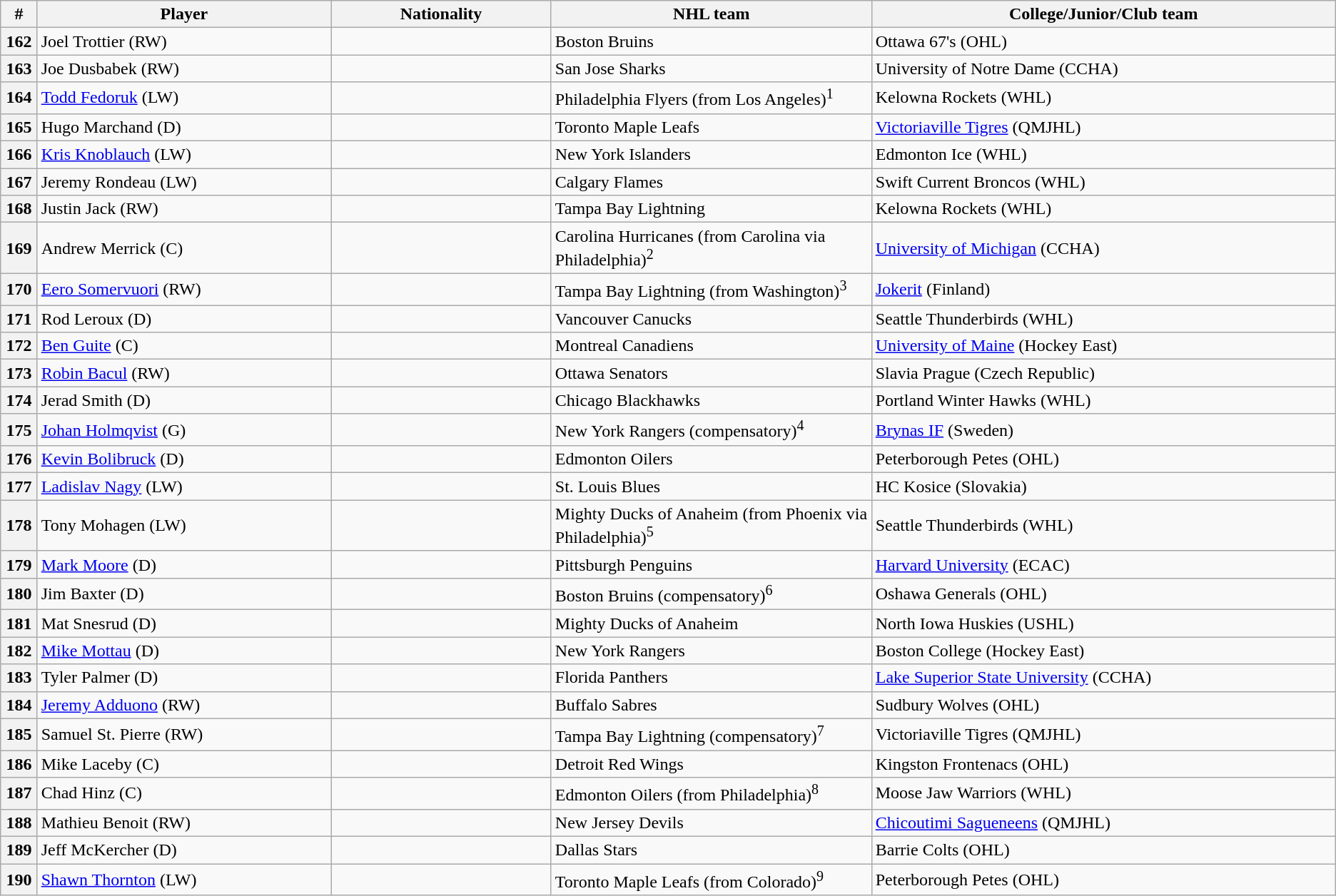<table class="wikitable">
<tr>
<th bgcolor="#DDDDFF" width="2.75%">#</th>
<th bgcolor="#DDDDFF" width="22.0%">Player</th>
<th bgcolor="#DDDDFF" width="16.5%">Nationality</th>
<th bgcolor="#DDDDFF" width="24.0%">NHL team</th>
<th bgcolor="#DDDDFF" width="100.0%">College/Junior/Club team</th>
</tr>
<tr>
<th>162</th>
<td>Joel Trottier (RW)</td>
<td></td>
<td>Boston Bruins</td>
<td>Ottawa 67's (OHL)</td>
</tr>
<tr>
<th>163</th>
<td>Joe Dusbabek (RW)</td>
<td></td>
<td>San Jose Sharks</td>
<td>University of Notre Dame (CCHA)</td>
</tr>
<tr>
<th>164</th>
<td><a href='#'>Todd Fedoruk</a> (LW)</td>
<td></td>
<td>Philadelphia Flyers (from Los Angeles)<sup>1</sup></td>
<td>Kelowna Rockets (WHL)</td>
</tr>
<tr>
<th>165</th>
<td>Hugo Marchand (D)</td>
<td></td>
<td>Toronto Maple Leafs</td>
<td><a href='#'>Victoriaville Tigres</a> (QMJHL)</td>
</tr>
<tr>
<th>166</th>
<td><a href='#'>Kris Knoblauch</a> (LW)</td>
<td></td>
<td>New York Islanders</td>
<td>Edmonton Ice (WHL)</td>
</tr>
<tr>
<th>167</th>
<td>Jeremy Rondeau (LW)</td>
<td></td>
<td>Calgary Flames</td>
<td>Swift Current Broncos (WHL)</td>
</tr>
<tr>
<th>168</th>
<td>Justin Jack (RW)</td>
<td></td>
<td>Tampa Bay Lightning</td>
<td>Kelowna Rockets (WHL)</td>
</tr>
<tr>
<th>169</th>
<td>Andrew Merrick (C)</td>
<td></td>
<td>Carolina Hurricanes (from Carolina via Philadelphia)<sup>2</sup></td>
<td><a href='#'>University of Michigan</a> (CCHA)</td>
</tr>
<tr>
<th>170</th>
<td><a href='#'>Eero Somervuori</a> (RW)</td>
<td></td>
<td>Tampa Bay Lightning (from Washington)<sup>3</sup></td>
<td><a href='#'>Jokerit</a> (Finland)</td>
</tr>
<tr>
<th>171</th>
<td>Rod Leroux (D)</td>
<td></td>
<td>Vancouver Canucks</td>
<td>Seattle Thunderbirds (WHL)</td>
</tr>
<tr>
<th>172</th>
<td><a href='#'>Ben Guite</a> (C)</td>
<td></td>
<td>Montreal Canadiens</td>
<td><a href='#'>University of Maine</a> (Hockey East)</td>
</tr>
<tr>
<th>173</th>
<td><a href='#'>Robin Bacul</a> (RW)</td>
<td></td>
<td>Ottawa Senators</td>
<td>Slavia Prague (Czech Republic)</td>
</tr>
<tr>
<th>174</th>
<td>Jerad Smith (D)</td>
<td></td>
<td>Chicago Blackhawks</td>
<td>Portland Winter Hawks (WHL)</td>
</tr>
<tr>
<th>175</th>
<td><a href='#'>Johan Holmqvist</a> (G)</td>
<td></td>
<td>New York Rangers (compensatory)<sup>4</sup></td>
<td><a href='#'>Brynas IF</a> (Sweden)</td>
</tr>
<tr>
<th>176</th>
<td><a href='#'>Kevin Bolibruck</a> (D)</td>
<td></td>
<td>Edmonton Oilers</td>
<td>Peterborough Petes (OHL)</td>
</tr>
<tr>
<th>177</th>
<td><a href='#'>Ladislav Nagy</a> (LW)</td>
<td></td>
<td>St. Louis Blues</td>
<td>HC Kosice (Slovakia)</td>
</tr>
<tr>
<th>178</th>
<td>Tony Mohagen (LW)</td>
<td></td>
<td>Mighty Ducks of Anaheim (from Phoenix via Philadelphia)<sup>5</sup></td>
<td>Seattle Thunderbirds (WHL)</td>
</tr>
<tr>
<th>179</th>
<td><a href='#'>Mark Moore</a> (D)</td>
<td></td>
<td>Pittsburgh Penguins</td>
<td><a href='#'>Harvard University</a> (ECAC)</td>
</tr>
<tr>
<th>180</th>
<td>Jim Baxter (D)</td>
<td></td>
<td>Boston Bruins (compensatory)<sup>6</sup></td>
<td>Oshawa Generals (OHL)</td>
</tr>
<tr>
<th>181</th>
<td>Mat Snesrud (D)</td>
<td></td>
<td>Mighty Ducks of Anaheim</td>
<td>North Iowa Huskies (USHL)</td>
</tr>
<tr>
<th>182</th>
<td><a href='#'>Mike Mottau</a> (D)</td>
<td></td>
<td>New York Rangers</td>
<td>Boston College (Hockey East)</td>
</tr>
<tr>
<th>183</th>
<td>Tyler Palmer (D)</td>
<td></td>
<td>Florida Panthers</td>
<td><a href='#'>Lake Superior State University</a> (CCHA)</td>
</tr>
<tr>
<th>184</th>
<td><a href='#'>Jeremy Adduono</a> (RW)</td>
<td></td>
<td>Buffalo Sabres</td>
<td>Sudbury Wolves (OHL)</td>
</tr>
<tr>
<th>185</th>
<td>Samuel St. Pierre (RW)</td>
<td></td>
<td>Tampa Bay Lightning (compensatory)<sup>7</sup></td>
<td>Victoriaville Tigres (QMJHL)</td>
</tr>
<tr>
<th>186</th>
<td>Mike Laceby (C)</td>
<td></td>
<td>Detroit Red Wings</td>
<td>Kingston Frontenacs (OHL)</td>
</tr>
<tr>
<th>187</th>
<td>Chad Hinz (C)</td>
<td></td>
<td>Edmonton Oilers (from Philadelphia)<sup>8</sup></td>
<td>Moose Jaw Warriors (WHL)</td>
</tr>
<tr>
<th>188</th>
<td>Mathieu Benoit (RW)</td>
<td></td>
<td>New Jersey Devils</td>
<td><a href='#'>Chicoutimi Sagueneens</a> (QMJHL)</td>
</tr>
<tr>
<th>189</th>
<td>Jeff McKercher (D)</td>
<td></td>
<td>Dallas Stars</td>
<td>Barrie Colts (OHL)</td>
</tr>
<tr>
<th>190</th>
<td><a href='#'>Shawn Thornton</a> (LW)</td>
<td></td>
<td>Toronto Maple Leafs (from Colorado)<sup>9</sup></td>
<td>Peterborough Petes (OHL)</td>
</tr>
</table>
